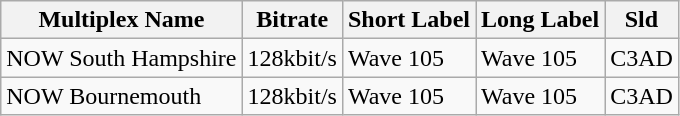<table class="wikitable">
<tr>
<th>Multiplex Name</th>
<th>Bitrate</th>
<th>Short Label</th>
<th>Long Label</th>
<th>Sld</th>
</tr>
<tr>
<td>NOW South Hampshire</td>
<td>128kbit/s</td>
<td>Wave 105</td>
<td>Wave 105</td>
<td>C3AD</td>
</tr>
<tr>
<td>NOW Bournemouth</td>
<td>128kbit/s</td>
<td>Wave 105</td>
<td>Wave 105</td>
<td>C3AD</td>
</tr>
</table>
